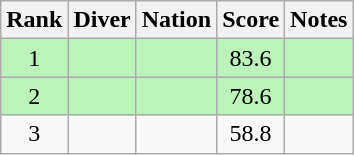<table class="wikitable sortable" style="text-align:center">
<tr>
<th>Rank</th>
<th>Diver</th>
<th>Nation</th>
<th>Score</th>
<th>Notes</th>
</tr>
<tr style="background:#bbf3bb;">
<td>1</td>
<td align=left></td>
<td align=left></td>
<td>83.6</td>
<td></td>
</tr>
<tr style="background:#bbf3bb;">
<td>2</td>
<td align=left></td>
<td align=left></td>
<td>78.6</td>
<td></td>
</tr>
<tr>
<td>3</td>
<td align=left></td>
<td align=left></td>
<td>58.8</td>
<td></td>
</tr>
</table>
